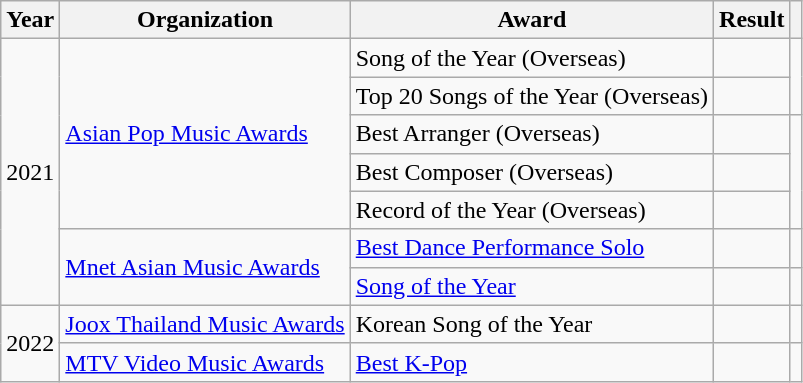<table class="wikitable plainrowheaders">
<tr align=center>
<th scope="col">Year</th>
<th scope="col">Organization</th>
<th scope="col">Award</th>
<th scope="col">Result</th>
<th scope="col"></th>
</tr>
<tr>
<td align="center" rowspan="7">2021</td>
<td rowspan="5"><a href='#'>Asian Pop Music Awards</a></td>
<td>Song of the Year (Overseas)</td>
<td></td>
<td style="text-align:center" rowspan="2"></td>
</tr>
<tr>
<td>Top 20 Songs of the Year (Overseas)</td>
<td></td>
</tr>
<tr>
<td>Best Arranger (Overseas)</td>
<td></td>
<td rowspan="3" style="text-align:center"></td>
</tr>
<tr>
<td>Best Composer (Overseas)</td>
<td></td>
</tr>
<tr>
<td>Record of the Year (Overseas)</td>
<td></td>
</tr>
<tr>
<td rowspan="2"><a href='#'>Mnet Asian Music Awards</a></td>
<td><a href='#'>Best Dance Performance Solo</a></td>
<td></td>
<td style="text-align:center"></td>
</tr>
<tr>
<td><a href='#'>Song of the Year</a></td>
<td></td>
<td style="text-align:center"></td>
</tr>
<tr>
<td align="center" rowspan="2">2022</td>
<td><a href='#'>Joox Thailand Music Awards</a></td>
<td>Korean Song of the Year</td>
<td></td>
<td style="text-align:center"></td>
</tr>
<tr>
<td><a href='#'>MTV Video Music Awards</a></td>
<td><a href='#'>Best K-Pop</a></td>
<td></td>
<td style="text-align:center;"></td>
</tr>
</table>
